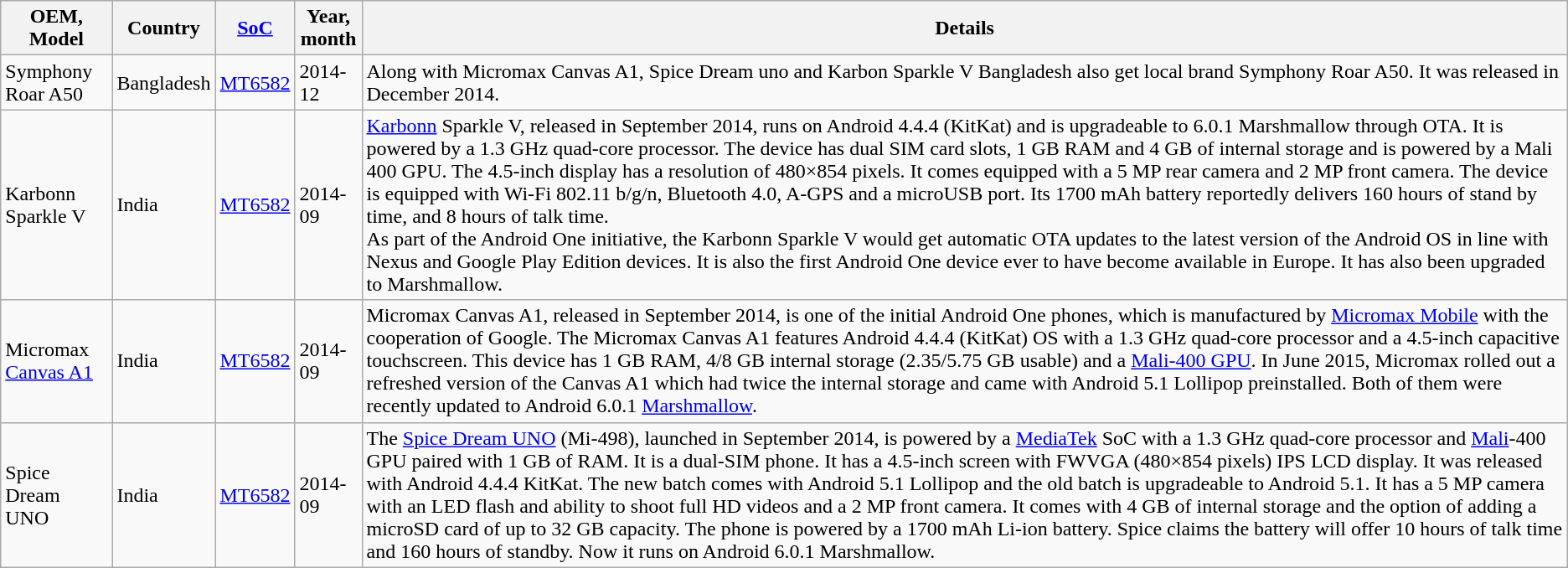<table class="wikitable sortable">
<tr>
<th>OEM, Model</th>
<th>Country</th>
<th><a href='#'>SoC</a></th>
<th data-sort-type=isoDate>Year,<br>month</th>
<th>Details</th>
</tr>
<tr>
<td>Symphony Roar A50</td>
<td>Bangladesh</td>
<td><a href='#'>MT6582</a></td>
<td>2014-12</td>
<td>Along with Micromax Canvas A1, Spice Dream uno and Karbon Sparkle V Bangladesh also get local brand Symphony Roar A50. It was released in December 2014.</td>
</tr>
<tr>
<td>Karbonn Sparkle V</td>
<td>India</td>
<td><a href='#'>MT6582</a></td>
<td>2014-09</td>
<td><a href='#'>Karbonn</a> Sparkle V, released in September 2014, runs on Android 4.4.4 (KitKat) and is upgradeable to 6.0.1 Marshmallow through OTA. It is powered by a 1.3 GHz quad-core processor. The device has dual SIM card slots, 1 GB RAM and 4 GB of internal storage and is powered by a Mali 400 GPU. The 4.5-inch display has a resolution of 480×854 pixels. It comes equipped with a 5 MP rear camera and 2 MP front camera. The device is equipped with Wi-Fi 802.11 b/g/n, Bluetooth 4.0, A-GPS and a microUSB port. Its 1700 mAh battery reportedly delivers 160 hours of stand by time, and 8 hours of talk time.<br>As part of the Android One initiative, the Karbonn Sparkle V would get automatic OTA updates to the latest version of the Android OS in line with Nexus and Google Play Edition devices. It is also the first Android One device ever to have become available in Europe. It has also been upgraded to Marshmallow.</td>
</tr>
<tr>
<td>Micromax <a href='#'>Canvas A1</a></td>
<td>India</td>
<td><a href='#'>MT6582</a></td>
<td>2014-09</td>
<td>Micromax Canvas A1, released in September 2014, is one of the initial Android One phones, which is manufactured by <a href='#'>Micromax Mobile</a> with the cooperation of Google. The Micromax Canvas A1 features Android 4.4.4 (KitKat) OS with a 1.3 GHz quad-core processor and a 4.5-inch capacitive touchscreen. This device has 1 GB RAM, 4/8 GB internal storage (2.35/5.75 GB usable) and a <a href='#'>Mali-400 GPU</a>. In June 2015, Micromax rolled out a refreshed version of the Canvas A1 which had twice the internal storage and came with Android 5.1 Lollipop preinstalled. Both of them were recently updated to Android 6.0.1 <a href='#'>Marshmallow</a>.</td>
</tr>
<tr>
<td>Spice Dream UNO</td>
<td>India</td>
<td><a href='#'>MT6582</a></td>
<td>2014-09</td>
<td>The <a href='#'>Spice Dream UNO</a> (Mi-498), launched in September 2014, is powered by a <a href='#'>MediaTek</a> SoC with a 1.3 GHz quad-core processor and <a href='#'>Mali</a>-400 GPU paired with 1 GB of RAM. It is a dual-SIM phone. It has a 4.5-inch screen with FWVGA (480×854 pixels) IPS LCD display. It was released with Android 4.4.4 KitKat. The new batch comes with Android 5.1 Lollipop and the old batch is upgradeable to Android 5.1. It has a 5 MP camera with an LED flash and ability to shoot full HD videos and a 2 MP front camera. It comes with 4 GB of internal storage and the option of adding a microSD card of up to 32 GB capacity. The phone is powered by a 1700 mAh Li-ion battery. Spice claims the battery will offer 10 hours of talk time and 160 hours of standby. Now it runs on Android 6.0.1 Marshmallow.</td>
</tr>
</table>
